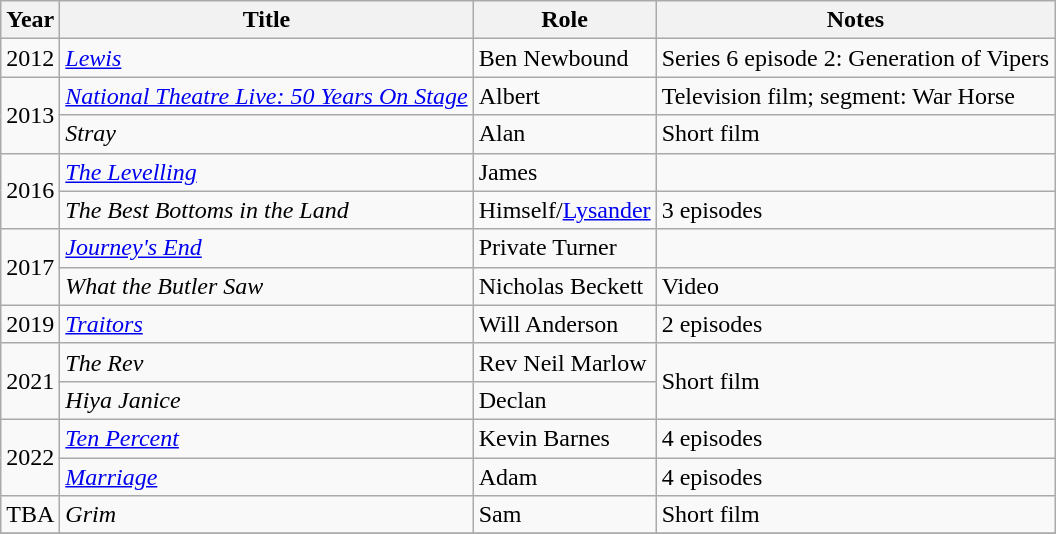<table class="wikitable plainrowheaders sortable">
<tr>
<th scope="col">Year</th>
<th scope="col">Title</th>
<th scope="col">Role</th>
<th class="unsortable">Notes</th>
</tr>
<tr>
<td>2012</td>
<td><em><a href='#'>Lewis</a></em></td>
<td>Ben Newbound</td>
<td>Series 6 episode 2: Generation of Vipers</td>
</tr>
<tr>
<td rowspan="2">2013</td>
<td><em><a href='#'>National Theatre Live: 50 Years On Stage</a></em></td>
<td>Albert</td>
<td>Television film; segment: War Horse</td>
</tr>
<tr>
<td><em>Stray</em></td>
<td>Alan</td>
<td>Short film</td>
</tr>
<tr>
<td rowspan="2">2016</td>
<td><em><a href='#'>The Levelling</a></em></td>
<td>James</td>
<td></td>
</tr>
<tr>
<td><em>The Best Bottoms in the Land</em></td>
<td>Himself/<a href='#'>Lysander</a></td>
<td>3 episodes</td>
</tr>
<tr>
<td rowspan="2">2017</td>
<td><em><a href='#'>Journey's End</a></em></td>
<td>Private Turner</td>
<td></td>
</tr>
<tr>
<td><em>What the Butler Saw</em></td>
<td>Nicholas Beckett</td>
<td>Video</td>
</tr>
<tr>
<td>2019</td>
<td><em><a href='#'>Traitors</a></em></td>
<td>Will Anderson</td>
<td>2 episodes</td>
</tr>
<tr>
<td rowspan="2">2021</td>
<td><em>The Rev</em></td>
<td>Rev Neil Marlow</td>
<td rowspan="2">Short film</td>
</tr>
<tr>
<td><em>Hiya Janice</em></td>
<td>Declan</td>
</tr>
<tr>
<td rowspan="2">2022</td>
<td><em><a href='#'>Ten Percent</a></em></td>
<td>Kevin Barnes</td>
<td>4 episodes</td>
</tr>
<tr>
<td><em><a href='#'>Marriage</a></em></td>
<td>Adam</td>
<td>4 episodes</td>
</tr>
<tr>
<td>TBA</td>
<td><em>Grim</em></td>
<td>Sam</td>
<td>Short film</td>
</tr>
<tr>
</tr>
</table>
